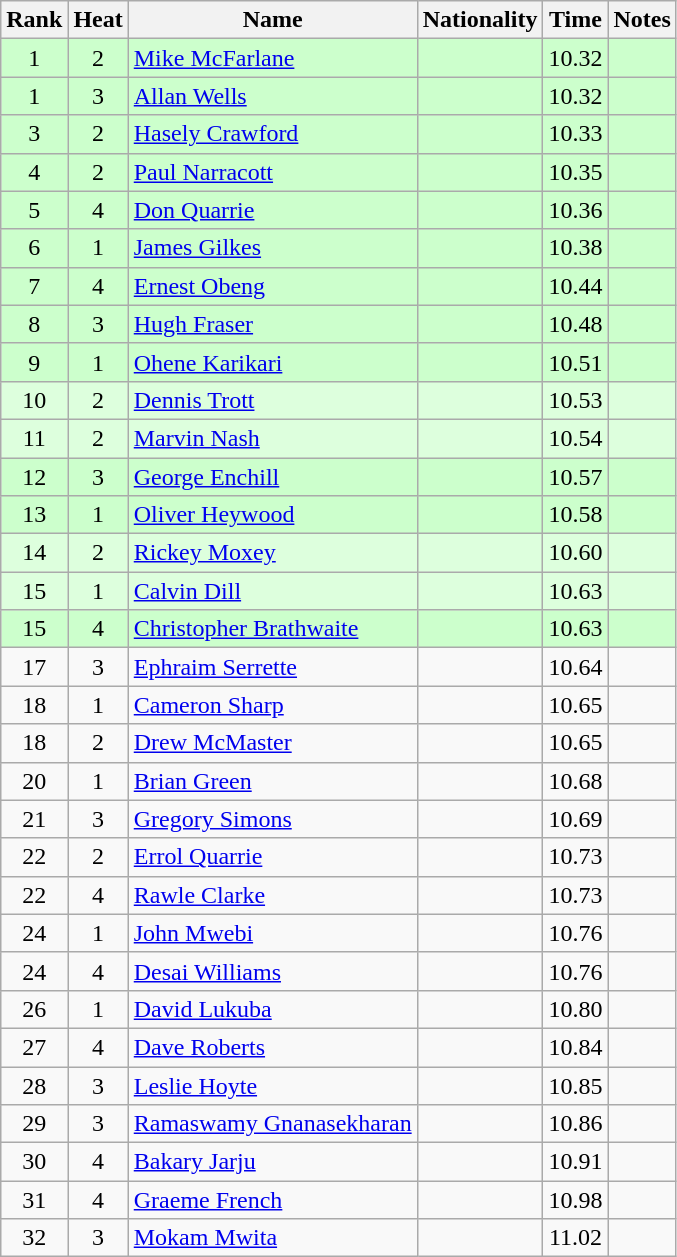<table class="wikitable sortable" style="text-align:center">
<tr>
<th>Rank</th>
<th>Heat</th>
<th>Name</th>
<th>Nationality</th>
<th>Time</th>
<th>Notes</th>
</tr>
<tr bgcolor=ccffcc>
<td>1</td>
<td>2</td>
<td align=left><a href='#'>Mike McFarlane</a></td>
<td align=left></td>
<td>10.32</td>
<td></td>
</tr>
<tr bgcolor=ccffcc>
<td>1</td>
<td>3</td>
<td align=left><a href='#'>Allan Wells</a></td>
<td align=left></td>
<td>10.32</td>
<td></td>
</tr>
<tr bgcolor=ccffcc>
<td>3</td>
<td>2</td>
<td align=left><a href='#'>Hasely Crawford</a></td>
<td align=left></td>
<td>10.33</td>
<td></td>
</tr>
<tr bgcolor=ccffcc>
<td>4</td>
<td>2</td>
<td align=left><a href='#'>Paul Narracott</a></td>
<td align=left></td>
<td>10.35</td>
<td></td>
</tr>
<tr bgcolor=ccffcc>
<td>5</td>
<td>4</td>
<td align=left><a href='#'>Don Quarrie</a></td>
<td align=left></td>
<td>10.36</td>
<td></td>
</tr>
<tr bgcolor=ccffcc>
<td>6</td>
<td>1</td>
<td align=left><a href='#'>James Gilkes</a></td>
<td align=left></td>
<td>10.38</td>
<td></td>
</tr>
<tr bgcolor=ccffcc>
<td>7</td>
<td>4</td>
<td align=left><a href='#'>Ernest Obeng</a></td>
<td align=left></td>
<td>10.44</td>
<td></td>
</tr>
<tr bgcolor=ccffcc>
<td>8</td>
<td>3</td>
<td align=left><a href='#'>Hugh Fraser</a></td>
<td align=left></td>
<td>10.48</td>
<td></td>
</tr>
<tr bgcolor=ccffcc>
<td>9</td>
<td>1</td>
<td align=left><a href='#'>Ohene Karikari</a></td>
<td align=left></td>
<td>10.51</td>
<td></td>
</tr>
<tr bgcolor=ddffdd>
<td>10</td>
<td>2</td>
<td align=left><a href='#'>Dennis Trott</a></td>
<td align=left></td>
<td>10.53</td>
<td></td>
</tr>
<tr bgcolor=ddffdd>
<td>11</td>
<td>2</td>
<td align=left><a href='#'>Marvin Nash</a></td>
<td align=left></td>
<td>10.54</td>
<td></td>
</tr>
<tr bgcolor=ccffcc>
<td>12</td>
<td>3</td>
<td align=left><a href='#'>George Enchill</a></td>
<td align=left></td>
<td>10.57</td>
<td></td>
</tr>
<tr bgcolor=ccffcc>
<td>13</td>
<td>1</td>
<td align=left><a href='#'>Oliver Heywood</a></td>
<td align=left></td>
<td>10.58</td>
<td></td>
</tr>
<tr bgcolor=ddffdd>
<td>14</td>
<td>2</td>
<td align=left><a href='#'>Rickey Moxey</a></td>
<td align=left></td>
<td>10.60</td>
<td></td>
</tr>
<tr bgcolor=ddffdd>
<td>15</td>
<td>1</td>
<td align=left><a href='#'>Calvin Dill</a></td>
<td align=left></td>
<td>10.63</td>
<td></td>
</tr>
<tr bgcolor=ccffcc>
<td>15</td>
<td>4</td>
<td align=left><a href='#'>Christopher Brathwaite</a></td>
<td align=left></td>
<td>10.63</td>
<td></td>
</tr>
<tr>
<td>17</td>
<td>3</td>
<td align=left><a href='#'>Ephraim Serrette</a></td>
<td align=left></td>
<td>10.64</td>
<td></td>
</tr>
<tr>
<td>18</td>
<td>1</td>
<td align=left><a href='#'>Cameron Sharp</a></td>
<td align=left></td>
<td>10.65</td>
<td></td>
</tr>
<tr>
<td>18</td>
<td>2</td>
<td align=left><a href='#'>Drew McMaster</a></td>
<td align=left></td>
<td>10.65</td>
<td></td>
</tr>
<tr>
<td>20</td>
<td>1</td>
<td align=left><a href='#'>Brian Green</a></td>
<td align=left></td>
<td>10.68</td>
<td></td>
</tr>
<tr>
<td>21</td>
<td>3</td>
<td align=left><a href='#'>Gregory Simons</a></td>
<td align=left></td>
<td>10.69</td>
<td></td>
</tr>
<tr>
<td>22</td>
<td>2</td>
<td align=left><a href='#'>Errol Quarrie</a></td>
<td align=left></td>
<td>10.73</td>
<td></td>
</tr>
<tr>
<td>22</td>
<td>4</td>
<td align=left><a href='#'>Rawle Clarke</a></td>
<td align=left></td>
<td>10.73</td>
<td></td>
</tr>
<tr>
<td>24</td>
<td>1</td>
<td align=left><a href='#'>John Mwebi</a></td>
<td align=left></td>
<td>10.76</td>
<td></td>
</tr>
<tr>
<td>24</td>
<td>4</td>
<td align=left><a href='#'>Desai Williams</a></td>
<td align=left></td>
<td>10.76</td>
<td></td>
</tr>
<tr>
<td>26</td>
<td>1</td>
<td align=left><a href='#'>David Lukuba</a></td>
<td align=left></td>
<td>10.80</td>
<td></td>
</tr>
<tr>
<td>27</td>
<td>4</td>
<td align=left><a href='#'>Dave Roberts</a></td>
<td align=left></td>
<td>10.84</td>
<td></td>
</tr>
<tr>
<td>28</td>
<td>3</td>
<td align=left><a href='#'>Leslie Hoyte</a></td>
<td align=left></td>
<td>10.85</td>
<td></td>
</tr>
<tr>
<td>29</td>
<td>3</td>
<td align=left><a href='#'>Ramaswamy Gnanasekharan</a></td>
<td align=left></td>
<td>10.86</td>
<td></td>
</tr>
<tr>
<td>30</td>
<td>4</td>
<td align=left><a href='#'>Bakary Jarju</a></td>
<td align=left></td>
<td>10.91</td>
<td></td>
</tr>
<tr>
<td>31</td>
<td>4</td>
<td align=left><a href='#'>Graeme French</a></td>
<td align=left></td>
<td>10.98</td>
<td></td>
</tr>
<tr>
<td>32</td>
<td>3</td>
<td align=left><a href='#'>Mokam Mwita</a></td>
<td align=left></td>
<td>11.02</td>
<td></td>
</tr>
</table>
